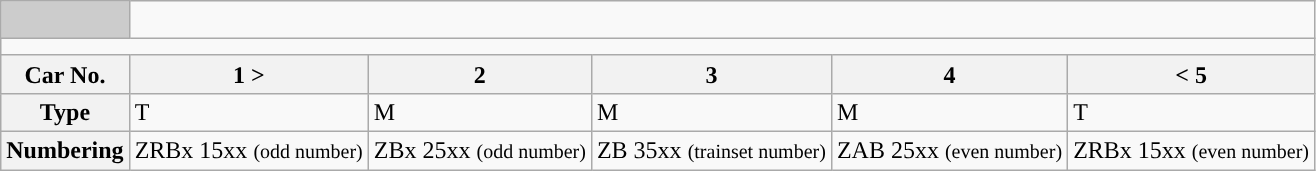<table class="wikitable">
<tr>
<td style="background-color:#ccc;"> </td>
<td colspan="5"></td>
</tr>
<tr style="line-height: 3.3px; background-color:#">
<td colspan="7" style="padding:0; border:0;"> </td>
</tr>
<tr style="line-height: 6.7px; background-color:#">
<td colspan="7" style="padding:0; border:0;"> </td>
</tr>
<tr>
<th>Car No.</th>
<th>1 ></th>
<th>2</th>
<th>3</th>
<th>4</th>
<th>< 5</th>
</tr>
<tr>
<th>Type</th>
<td>T</td>
<td>M</td>
<td>M</td>
<td>M</td>
<td>T</td>
</tr>
<tr>
<th>Numbering</th>
<td>ZRBx 15xx <small>(odd number)</small></td>
<td>ZBx 25xx <small>(odd number)</small></td>
<td>ZB 35xx <small>(trainset number)</small></td>
<td>ZAB 25xx <small>(even number)</small></td>
<td>ZRBx 15xx <small>(even number)</small></td>
</tr>
</table>
